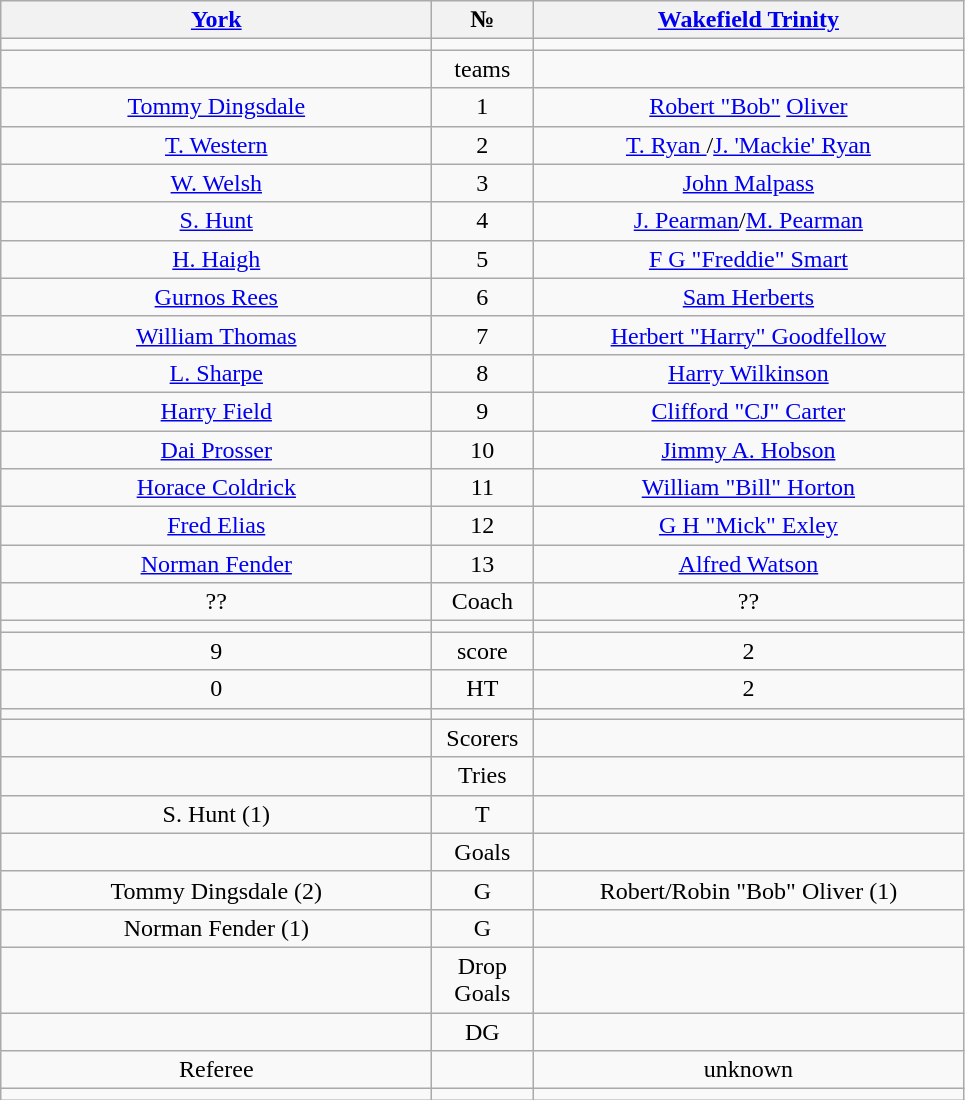<table class="wikitable" style="text-align:center;">
<tr>
<th width=280 abbr=winner><a href='#'>York</a></th>
<th width=60 abbr="Number">№</th>
<th width=280 abbr=runner-up><a href='#'>Wakefield Trinity</a></th>
</tr>
<tr>
<td></td>
<td></td>
<td></td>
</tr>
<tr>
<td></td>
<td>teams</td>
<td></td>
</tr>
<tr>
<td><a href='#'>Tommy Dingsdale</a></td>
<td>1</td>
<td><a href='#'>Robert "Bob"</a> <a href='#'>Oliver</a></td>
</tr>
<tr>
<td><a href='#'>T. Western</a></td>
<td>2</td>
<td><a href='#'>T. Ryan </a>/<a href='#'>J. 'Mackie' Ryan</a></td>
</tr>
<tr>
<td><a href='#'>W. Welsh</a></td>
<td>3</td>
<td><a href='#'>John Malpass</a></td>
</tr>
<tr>
<td><a href='#'>S. Hunt</a></td>
<td>4</td>
<td><a href='#'>J. Pearman</a>/<a href='#'>M. Pearman</a></td>
</tr>
<tr>
<td><a href='#'>H. Haigh</a></td>
<td>5</td>
<td><a href='#'>F G "Freddie" Smart</a></td>
</tr>
<tr>
<td><a href='#'>Gurnos Rees</a></td>
<td>6</td>
<td><a href='#'>Sam Herbert</a><a href='#'>s</a></td>
</tr>
<tr>
<td><a href='#'>William Thomas</a></td>
<td>7</td>
<td><a href='#'>Herbert "Harry" Goodfellow</a></td>
</tr>
<tr>
<td><a href='#'>L. Sharpe</a></td>
<td>8</td>
<td><a href='#'>Harry Wilkinson</a></td>
</tr>
<tr>
<td><a href='#'>Harry Field</a></td>
<td>9</td>
<td><a href='#'>Clifford "CJ" Carter</a></td>
</tr>
<tr>
<td><a href='#'>Dai Prosser</a></td>
<td>10</td>
<td><a href='#'>Jimmy A. Hobson</a></td>
</tr>
<tr>
<td><a href='#'>Horace Coldrick</a></td>
<td>11</td>
<td><a href='#'>William "Bill" Horton</a></td>
</tr>
<tr>
<td><a href='#'>Fred Elias</a></td>
<td>12</td>
<td><a href='#'>G H "Mick" Exley</a></td>
</tr>
<tr>
<td><a href='#'>Norman Fender</a></td>
<td>13</td>
<td><a href='#'>Alfred Watson</a></td>
</tr>
<tr>
<td>??</td>
<td>Coach</td>
<td>??</td>
</tr>
<tr>
<td></td>
<td></td>
<td></td>
</tr>
<tr>
<td>9</td>
<td>score</td>
<td>2</td>
</tr>
<tr>
<td>0</td>
<td>HT</td>
<td>2</td>
</tr>
<tr>
<td></td>
<td></td>
<td></td>
</tr>
<tr>
<td></td>
<td>Scorers</td>
<td></td>
</tr>
<tr>
<td></td>
<td>Tries</td>
<td></td>
</tr>
<tr>
<td>S. Hunt (1)</td>
<td>T</td>
<td></td>
</tr>
<tr>
<td></td>
<td>Goals</td>
<td></td>
</tr>
<tr>
<td>Tommy Dingsdale (2)</td>
<td>G</td>
<td>Robert/Robin "Bob" Oliver (1)</td>
</tr>
<tr>
<td>Norman Fender (1)</td>
<td>G</td>
<td></td>
</tr>
<tr>
<td></td>
<td>Drop Goals</td>
<td></td>
</tr>
<tr>
<td></td>
<td>DG</td>
<td></td>
</tr>
<tr>
<td>Referee</td>
<td></td>
<td>unknown</td>
</tr>
<tr>
<td></td>
<td></td>
<td></td>
</tr>
</table>
